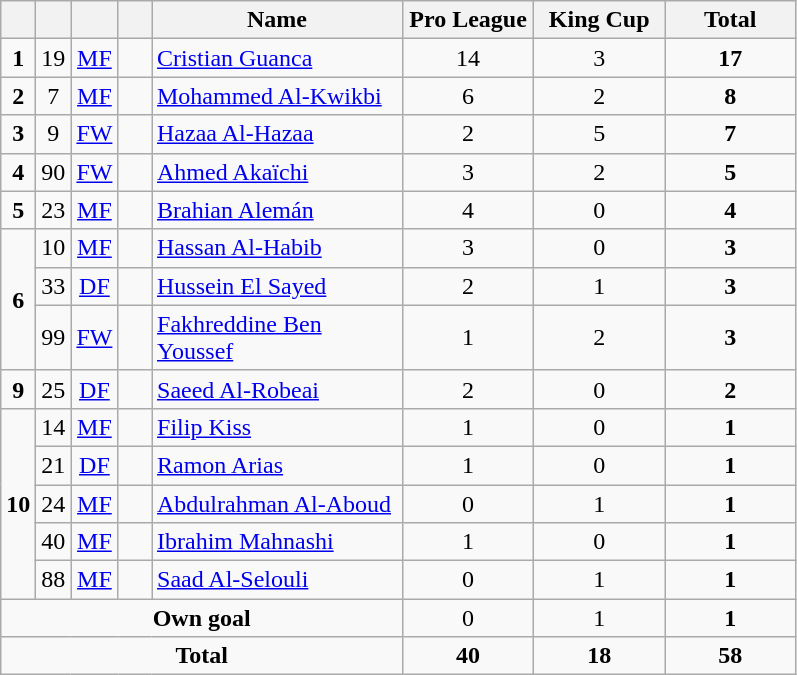<table class="wikitable" style="text-align:center">
<tr>
<th width=15></th>
<th width=15></th>
<th width=15></th>
<th width=15></th>
<th width=160>Name</th>
<th width=80>Pro League</th>
<th width=80>King Cup</th>
<th width=80>Total</th>
</tr>
<tr>
<td><strong>1</strong></td>
<td>19</td>
<td><a href='#'>MF</a></td>
<td></td>
<td align=left><a href='#'>Cristian Guanca</a></td>
<td>14</td>
<td>3</td>
<td><strong>17</strong></td>
</tr>
<tr>
<td><strong>2</strong></td>
<td>7</td>
<td><a href='#'>MF</a></td>
<td></td>
<td align=left><a href='#'>Mohammed Al-Kwikbi</a></td>
<td>6</td>
<td>2</td>
<td><strong>8</strong></td>
</tr>
<tr>
<td><strong>3</strong></td>
<td>9</td>
<td><a href='#'>FW</a></td>
<td></td>
<td align=left><a href='#'>Hazaa Al-Hazaa</a></td>
<td>2</td>
<td>5</td>
<td><strong>7</strong></td>
</tr>
<tr>
<td><strong>4</strong></td>
<td>90</td>
<td><a href='#'>FW</a></td>
<td></td>
<td align=left><a href='#'>Ahmed Akaïchi</a></td>
<td>3</td>
<td>2</td>
<td><strong>5</strong></td>
</tr>
<tr>
<td><strong>5</strong></td>
<td>23</td>
<td><a href='#'>MF</a></td>
<td></td>
<td align=left><a href='#'>Brahian Alemán</a></td>
<td>4</td>
<td>0</td>
<td><strong>4</strong></td>
</tr>
<tr>
<td rowspan=3><strong>6</strong></td>
<td>10</td>
<td><a href='#'>MF</a></td>
<td></td>
<td align=left><a href='#'>Hassan Al-Habib</a></td>
<td>3</td>
<td>0</td>
<td><strong>3</strong></td>
</tr>
<tr>
<td>33</td>
<td><a href='#'>DF</a></td>
<td></td>
<td align=left><a href='#'>Hussein El Sayed</a></td>
<td>2</td>
<td>1</td>
<td><strong>3</strong></td>
</tr>
<tr>
<td>99</td>
<td><a href='#'>FW</a></td>
<td></td>
<td align=left><a href='#'>Fakhreddine Ben Youssef</a></td>
<td>1</td>
<td>2</td>
<td><strong>3</strong></td>
</tr>
<tr>
<td><strong>9</strong></td>
<td>25</td>
<td><a href='#'>DF</a></td>
<td></td>
<td align=left><a href='#'>Saeed Al-Robeai</a></td>
<td>2</td>
<td>0</td>
<td><strong>2</strong></td>
</tr>
<tr>
<td rowspan=5><strong>10</strong></td>
<td>14</td>
<td><a href='#'>MF</a></td>
<td></td>
<td align=left><a href='#'>Filip Kiss</a></td>
<td>1</td>
<td>0</td>
<td><strong>1</strong></td>
</tr>
<tr>
<td>21</td>
<td><a href='#'>DF</a></td>
<td></td>
<td align=left><a href='#'>Ramon Arias</a></td>
<td>1</td>
<td>0</td>
<td><strong>1</strong></td>
</tr>
<tr>
<td>24</td>
<td><a href='#'>MF</a></td>
<td></td>
<td align=left><a href='#'>Abdulrahman Al-Aboud</a></td>
<td>0</td>
<td>1</td>
<td><strong>1</strong></td>
</tr>
<tr>
<td>40</td>
<td><a href='#'>MF</a></td>
<td></td>
<td align=left><a href='#'>Ibrahim Mahnashi</a></td>
<td>1</td>
<td>0</td>
<td><strong>1</strong></td>
</tr>
<tr>
<td>88</td>
<td><a href='#'>MF</a></td>
<td></td>
<td align=left><a href='#'>Saad Al-Selouli</a></td>
<td>0</td>
<td>1</td>
<td><strong>1</strong></td>
</tr>
<tr>
<td colspan=5><strong>Own goal</strong></td>
<td>0</td>
<td>1</td>
<td><strong>1</strong></td>
</tr>
<tr>
<td colspan=5><strong>Total</strong></td>
<td><strong>40</strong></td>
<td><strong>18</strong></td>
<td><strong>58</strong></td>
</tr>
</table>
